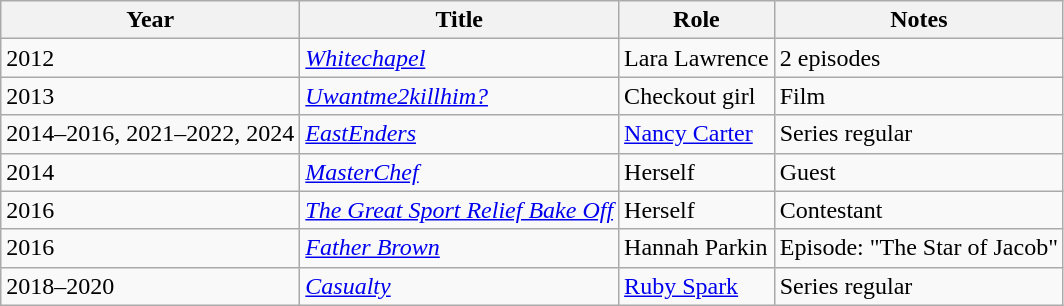<table class="wikitable sortable">
<tr>
<th>Year</th>
<th>Title</th>
<th>Role</th>
<th>Notes</th>
</tr>
<tr>
<td>2012</td>
<td><em><a href='#'>Whitechapel</a></em></td>
<td>Lara Lawrence</td>
<td>2 episodes</td>
</tr>
<tr>
<td>2013</td>
<td><em><a href='#'>Uwantme2killhim?</a></em></td>
<td>Checkout girl</td>
<td>Film</td>
</tr>
<tr>
<td>2014–2016, 2021–2022, 2024</td>
<td><em><a href='#'>EastEnders</a></em></td>
<td><a href='#'>Nancy Carter</a></td>
<td>Series regular</td>
</tr>
<tr>
<td>2014</td>
<td><em><a href='#'>MasterChef</a></em></td>
<td>Herself</td>
<td>Guest</td>
</tr>
<tr>
<td>2016</td>
<td><em><a href='#'>The Great Sport Relief Bake Off</a></em></td>
<td>Herself</td>
<td>Contestant</td>
</tr>
<tr>
<td>2016</td>
<td><em><a href='#'>Father Brown</a></em></td>
<td>Hannah Parkin</td>
<td>Episode: "The Star of Jacob"</td>
</tr>
<tr>
<td>2018–2020</td>
<td><em><a href='#'>Casualty</a></em></td>
<td><a href='#'>Ruby Spark</a></td>
<td>Series regular</td>
</tr>
</table>
